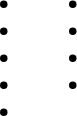<table border="0" cellpadding="2">
<tr valign="top">
<td><br><ul><li></li><li></li><li>  <em></em></li><li></li><li></li></ul></td>
<td><br><ul><li></li><li></li><li> <em></em></li><li> <em></em></li></ul></td>
</tr>
</table>
